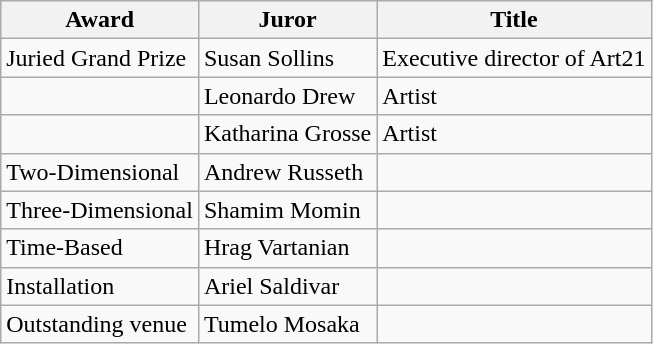<table class="wikitable">
<tr>
<th>Award</th>
<th>Juror</th>
<th>Title</th>
</tr>
<tr>
<td>Juried Grand Prize</td>
<td>Susan Sollins</td>
<td>Executive director of Art21</td>
</tr>
<tr>
<td></td>
<td>Leonardo Drew</td>
<td>Artist</td>
</tr>
<tr>
<td></td>
<td>Katharina Grosse</td>
<td>Artist</td>
</tr>
<tr>
<td>Two-Dimensional</td>
<td>Andrew Russeth</td>
<td></td>
</tr>
<tr>
<td>Three-Dimensional</td>
<td>Shamim Momin</td>
<td></td>
</tr>
<tr>
<td>Time-Based</td>
<td>Hrag Vartanian</td>
<td></td>
</tr>
<tr>
<td>Installation</td>
<td>Ariel Saldivar</td>
<td></td>
</tr>
<tr>
<td>Outstanding venue</td>
<td>Tumelo Mosaka</td>
<td></td>
</tr>
</table>
